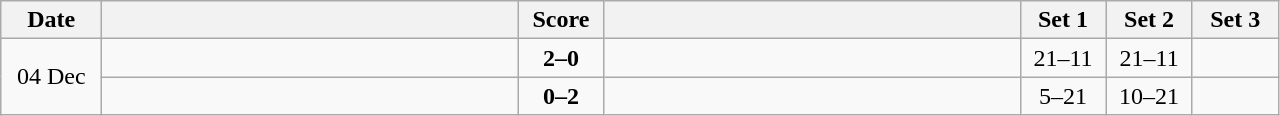<table class="wikitable" style="text-align: center;">
<tr>
<th width="60">Date</th>
<th align="right" width="270"></th>
<th width="50">Score</th>
<th align="left" width="270"></th>
<th width="50">Set 1</th>
<th width="50">Set 2</th>
<th width="50">Set 3</th>
</tr>
<tr>
<td rowspan=2>04 Dec</td>
<td align=left><strong></strong></td>
<td align=center><strong>2–0</strong></td>
<td align=left></td>
<td>21–11</td>
<td>21–11</td>
<td></td>
</tr>
<tr>
<td align=left></td>
<td align=center><strong>0–2</strong></td>
<td align=left><strong></strong></td>
<td>5–21</td>
<td>10–21</td>
<td></td>
</tr>
</table>
